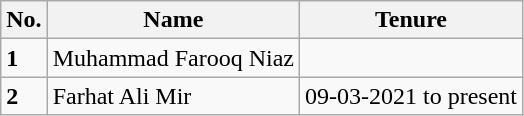<table class="wikitable">
<tr>
<th>No.</th>
<th>Name</th>
<th>Tenure</th>
</tr>
<tr>
<td><strong>1</strong></td>
<td>Muhammad Farooq Niaz</td>
<td></td>
</tr>
<tr>
<td><strong>2</strong></td>
<td>Farhat Ali Mir</td>
<td>09-03-2021 to present</td>
</tr>
</table>
